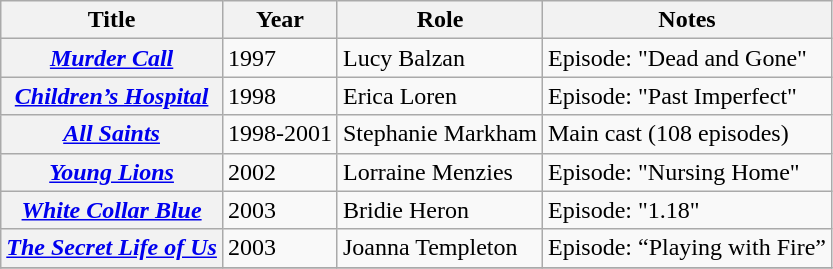<table class="wikitable plainrowheaders sortable">
<tr>
<th scope="col">Title</th>
<th scope="col">Year</th>
<th scope="col">Role</th>
<th scope="col" class="unsortable">Notes</th>
</tr>
<tr>
<th scope="row"><em><a href='#'>Murder Call</a></em></th>
<td>1997</td>
<td>Lucy Balzan</td>
<td>Episode: "Dead and Gone"</td>
</tr>
<tr>
<th scope="row"><em><a href='#'>Children’s Hospital</a></em></th>
<td>1998</td>
<td>Erica Loren</td>
<td>Episode: "Past Imperfect"</td>
</tr>
<tr>
<th scope="row"><em><a href='#'>All Saints</a></em></th>
<td>1998-2001</td>
<td>Stephanie Markham</td>
<td>Main cast (108 episodes)</td>
</tr>
<tr>
<th scope="row"><em><a href='#'>Young Lions</a></em></th>
<td>2002</td>
<td>Lorraine Menzies</td>
<td>Episode: "Nursing Home"</td>
</tr>
<tr>
<th scope="row"><em><a href='#'>White Collar Blue</a></em></th>
<td>2003</td>
<td>Bridie Heron</td>
<td>Episode: "1.18"</td>
</tr>
<tr>
<th scope="row"><em><a href='#'>The Secret Life of Us</a></em></th>
<td>2003</td>
<td>Joanna Templeton</td>
<td>Episode: “Playing with Fire”</td>
</tr>
<tr>
</tr>
</table>
